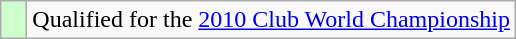<table class="wikitable" style="text-align: left;">
<tr>
<td width=10px bgcolor=#ccffcc></td>
<td>Qualified for the <a href='#'>2010 Club World Championship</a></td>
</tr>
</table>
